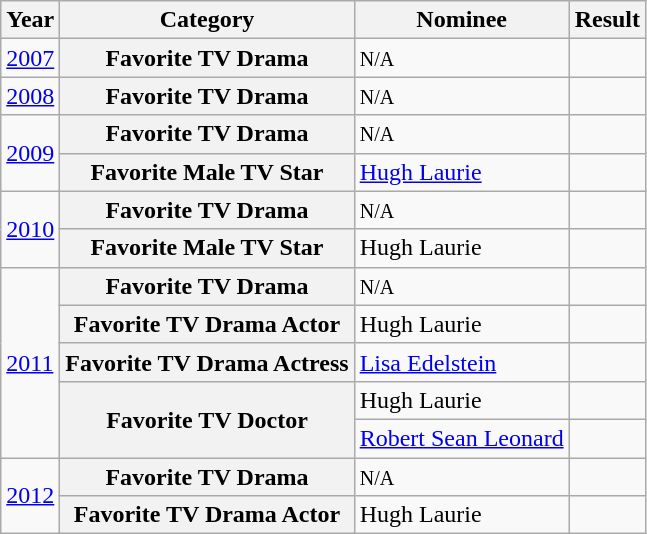<table class="wikitable plainrowheaders">
<tr>
<th scope="col">Year</th>
<th scope="col">Category</th>
<th scope="col">Nominee</th>
<th scope="col">Result</th>
</tr>
<tr>
<td><a href='#'>2007</a></td>
<th scope="row">Favorite TV Drama</th>
<td><div><small>N/A</small></div></td>
<td></td>
</tr>
<tr>
<td><a href='#'>2008</a></td>
<th scope="row">Favorite TV Drama</th>
<td><div><small>N/A</small></div></td>
<td></td>
</tr>
<tr>
<td rowspan="2"><a href='#'>2009</a></td>
<th scope="row">Favorite TV Drama</th>
<td><div><small>N/A</small></div></td>
<td></td>
</tr>
<tr>
<th scope="row">Favorite Male TV Star</th>
<td><a href='#'>Hugh Laurie</a></td>
<td></td>
</tr>
<tr>
<td rowspan="2"><a href='#'>2010</a></td>
<th scope="row">Favorite TV Drama</th>
<td><div><small>N/A</small></div></td>
<td></td>
</tr>
<tr>
<th scope="row">Favorite Male TV Star</th>
<td>Hugh Laurie</td>
<td></td>
</tr>
<tr>
<td rowspan="5"><a href='#'>2011</a></td>
<th scope="row">Favorite TV Drama</th>
<td><div><small>N/A</small></div></td>
<td></td>
</tr>
<tr>
<th scope="row">Favorite TV Drama Actor</th>
<td>Hugh Laurie</td>
<td></td>
</tr>
<tr>
<th scope="row">Favorite TV Drama Actress</th>
<td><a href='#'>Lisa Edelstein</a></td>
<td></td>
</tr>
<tr>
<th scope="row" rowspan="2">Favorite TV Doctor</th>
<td>Hugh Laurie</td>
<td></td>
</tr>
<tr>
<td><a href='#'>Robert Sean Leonard</a></td>
<td></td>
</tr>
<tr>
<td rowspan="2"><a href='#'>2012</a></td>
<th scope="row">Favorite TV Drama</th>
<td><div><small>N/A</small></div></td>
<td></td>
</tr>
<tr>
<th scope="row">Favorite TV Drama Actor</th>
<td>Hugh Laurie</td>
<td></td>
</tr>
</table>
